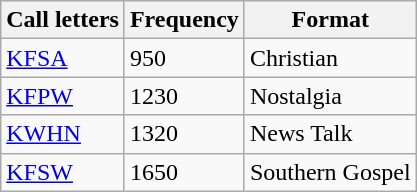<table class="wikitable">
<tr>
<th>Call letters</th>
<th>Frequency</th>
<th>Format</th>
</tr>
<tr>
<td><a href='#'>KFSA</a></td>
<td>950</td>
<td>Christian</td>
</tr>
<tr>
<td><a href='#'>KFPW</a></td>
<td>1230</td>
<td>Nostalgia</td>
</tr>
<tr>
<td><a href='#'>KWHN</a></td>
<td>1320</td>
<td>News Talk</td>
</tr>
<tr>
<td><a href='#'>KFSW</a></td>
<td>1650</td>
<td>Southern Gospel</td>
</tr>
</table>
